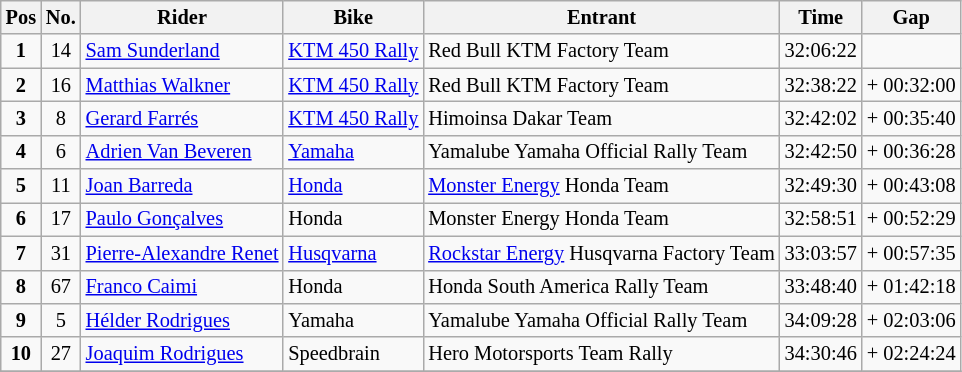<table class="wikitable" style="font-size:85%">
<tr>
<th>Pos</th>
<th>No.</th>
<th>Rider</th>
<th>Bike</th>
<th>Entrant</th>
<th>Time</th>
<th>Gap</th>
</tr>
<tr>
<td align=center><strong>1</strong></td>
<td align=center>14</td>
<td> <a href='#'>Sam Sunderland</a></td>
<td><a href='#'>KTM 450 Rally</a></td>
<td>Red Bull KTM Factory Team</td>
<td>32:06:22</td>
<td></td>
</tr>
<tr>
<td align=center><strong>2</strong></td>
<td align=center>16</td>
<td> <a href='#'>Matthias Walkner</a></td>
<td><a href='#'>KTM 450 Rally</a></td>
<td>Red Bull KTM Factory Team</td>
<td>32:38:22</td>
<td>+ 00:32:00</td>
</tr>
<tr>
<td align=center><strong>3</strong></td>
<td align=center>8</td>
<td> <a href='#'>Gerard Farrés</a></td>
<td><a href='#'>KTM 450 Rally</a></td>
<td>Himoinsa Dakar Team</td>
<td>32:42:02</td>
<td>+ 00:35:40</td>
</tr>
<tr>
<td align=center><strong>4</strong></td>
<td align=center>6</td>
<td> <a href='#'>Adrien Van Beveren</a></td>
<td><a href='#'>Yamaha</a></td>
<td>Yamalube Yamaha Official Rally Team</td>
<td>32:42:50</td>
<td>+ 00:36:28</td>
</tr>
<tr>
<td align=center><strong>5</strong></td>
<td align=center>11</td>
<td> <a href='#'>Joan Barreda</a></td>
<td><a href='#'>Honda</a></td>
<td><a href='#'>Monster Energy</a> Honda Team</td>
<td>32:49:30</td>
<td>+ 00:43:08</td>
</tr>
<tr>
<td align=center><strong>6</strong></td>
<td align=center>17</td>
<td> <a href='#'>Paulo Gonçalves</a></td>
<td>Honda</td>
<td>Monster Energy Honda Team</td>
<td>32:58:51</td>
<td>+ 00:52:29</td>
</tr>
<tr>
<td align=center><strong>7</strong></td>
<td align=center>31</td>
<td> <a href='#'>Pierre-Alexandre Renet</a></td>
<td><a href='#'>Husqvarna</a></td>
<td><a href='#'>Rockstar Energy</a> Husqvarna Factory Team</td>
<td>33:03:57</td>
<td>+ 00:57:35</td>
</tr>
<tr>
<td align=center><strong>8</strong></td>
<td align=center>67</td>
<td> <a href='#'>Franco Caimi</a></td>
<td>Honda</td>
<td>Honda South America Rally Team</td>
<td>33:48:40</td>
<td>+ 01:42:18</td>
</tr>
<tr>
<td align=center><strong>9</strong></td>
<td align=center>5</td>
<td> <a href='#'>Hélder Rodrigues</a></td>
<td>Yamaha</td>
<td>Yamalube Yamaha Official Rally Team</td>
<td>34:09:28</td>
<td>+ 02:03:06</td>
</tr>
<tr>
<td align=center><strong>10</strong></td>
<td align=center>27</td>
<td> <a href='#'>Joaquim Rodrigues</a></td>
<td>Speedbrain</td>
<td>Hero Motorsports Team Rally</td>
<td>34:30:46</td>
<td>+ 02:24:24</td>
</tr>
<tr>
</tr>
</table>
